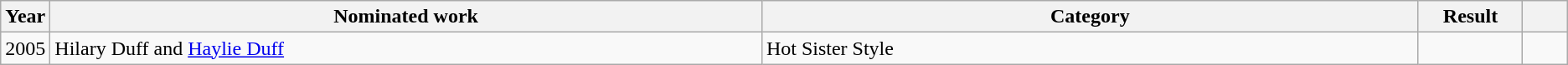<table class="wikitable sortable">
<tr>
<th scope="col" style="width:1em;">Year</th>
<th scope="col" style="width:39em;">Nominated work</th>
<th scope="col" style="width:36em;">Category</th>
<th scope="col" style="width:5em;">Result</th>
<th scope="col" style="width:2em;" class="unsortable"></th>
</tr>
<tr>
<td>2005</td>
<td>Hilary Duff and <a href='#'>Haylie Duff</a></td>
<td Us Weekly Hot Young Hollywood Awards>Hot Sister Style</td>
<td></td>
<td style="text-align:center;"></td>
</tr>
</table>
